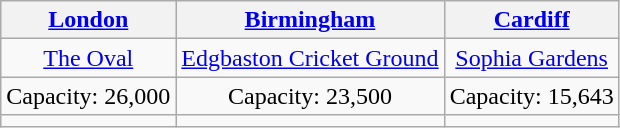<table class="wikitable" style="text-align:center">
<tr>
<th><a href='#'>London</a></th>
<th><a href='#'>Birmingham</a></th>
<th><a href='#'>Cardiff</a></th>
</tr>
<tr>
<td><a href='#'>The Oval</a></td>
<td><a href='#'>Edgbaston Cricket Ground</a></td>
<td><a href='#'>Sophia Gardens</a></td>
</tr>
<tr>
<td>Capacity: 26,000</td>
<td>Capacity: 23,500</td>
<td>Capacity: 15,643</td>
</tr>
<tr>
<td></td>
<td></td>
<td></td>
</tr>
</table>
